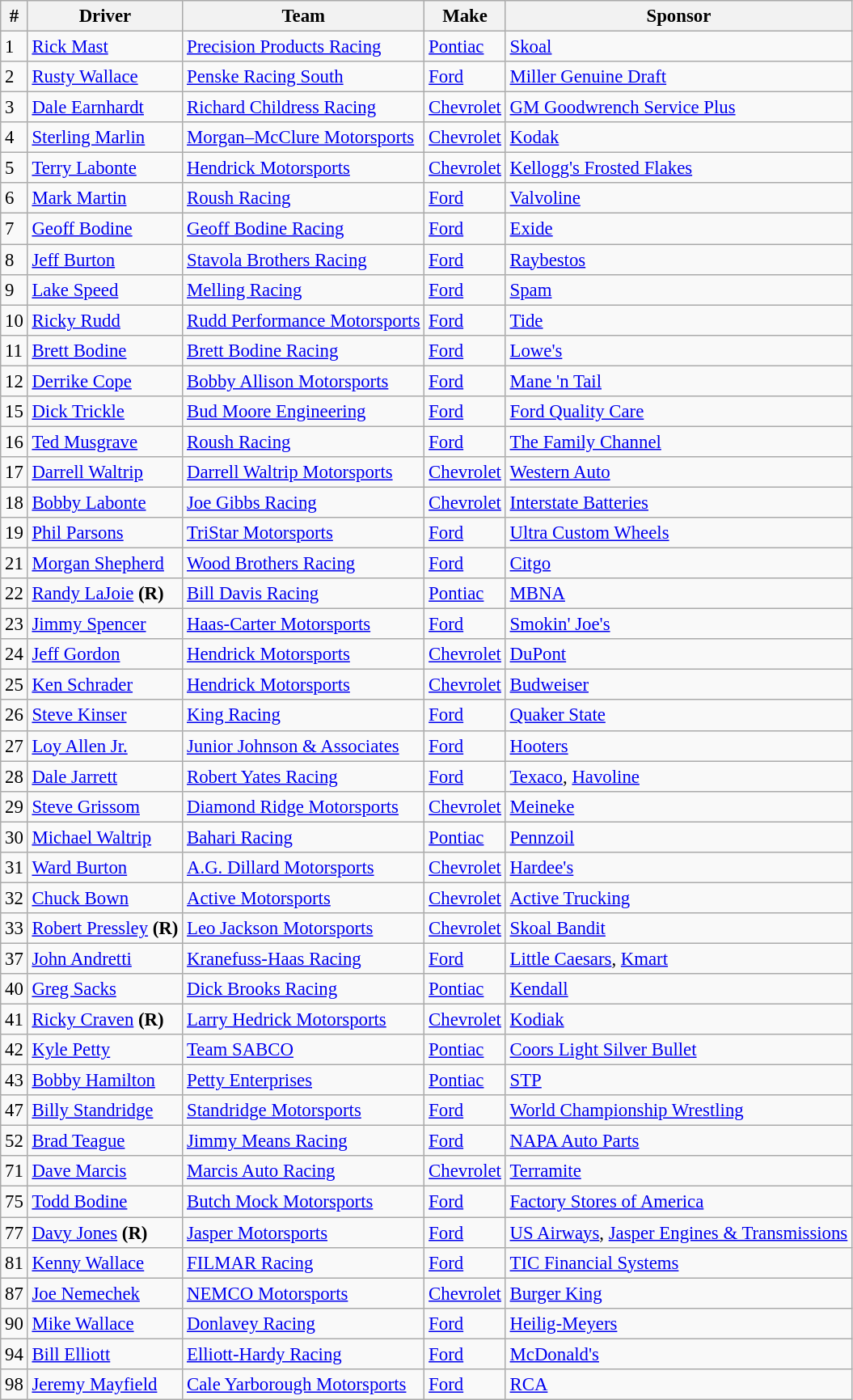<table class="wikitable" style="font-size:95%">
<tr>
<th>#</th>
<th>Driver</th>
<th>Team</th>
<th>Make</th>
<th>Sponsor</th>
</tr>
<tr>
<td>1</td>
<td><a href='#'>Rick Mast</a></td>
<td><a href='#'>Precision Products Racing</a></td>
<td><a href='#'>Pontiac</a></td>
<td><a href='#'>Skoal</a></td>
</tr>
<tr>
<td>2</td>
<td><a href='#'>Rusty Wallace</a></td>
<td><a href='#'>Penske Racing South</a></td>
<td><a href='#'>Ford</a></td>
<td><a href='#'>Miller Genuine Draft</a></td>
</tr>
<tr>
<td>3</td>
<td><a href='#'>Dale Earnhardt</a></td>
<td><a href='#'>Richard Childress Racing</a></td>
<td><a href='#'>Chevrolet</a></td>
<td><a href='#'>GM Goodwrench Service Plus</a></td>
</tr>
<tr>
<td>4</td>
<td><a href='#'>Sterling Marlin</a></td>
<td><a href='#'>Morgan–McClure Motorsports</a></td>
<td><a href='#'>Chevrolet</a></td>
<td><a href='#'>Kodak</a></td>
</tr>
<tr>
<td>5</td>
<td><a href='#'>Terry Labonte</a></td>
<td><a href='#'>Hendrick Motorsports</a></td>
<td><a href='#'>Chevrolet</a></td>
<td><a href='#'>Kellogg's Frosted Flakes</a></td>
</tr>
<tr>
<td>6</td>
<td><a href='#'>Mark Martin</a></td>
<td><a href='#'>Roush Racing</a></td>
<td><a href='#'>Ford</a></td>
<td><a href='#'>Valvoline</a></td>
</tr>
<tr>
<td>7</td>
<td><a href='#'>Geoff Bodine</a></td>
<td><a href='#'>Geoff Bodine Racing</a></td>
<td><a href='#'>Ford</a></td>
<td><a href='#'>Exide</a></td>
</tr>
<tr>
<td>8</td>
<td><a href='#'>Jeff Burton</a></td>
<td><a href='#'>Stavola Brothers Racing</a></td>
<td><a href='#'>Ford</a></td>
<td><a href='#'>Raybestos</a></td>
</tr>
<tr>
<td>9</td>
<td><a href='#'>Lake Speed</a></td>
<td><a href='#'>Melling Racing</a></td>
<td><a href='#'>Ford</a></td>
<td><a href='#'>Spam</a></td>
</tr>
<tr>
<td>10</td>
<td><a href='#'>Ricky Rudd</a></td>
<td><a href='#'>Rudd Performance Motorsports</a></td>
<td><a href='#'>Ford</a></td>
<td><a href='#'>Tide</a></td>
</tr>
<tr>
<td>11</td>
<td><a href='#'>Brett Bodine</a></td>
<td><a href='#'>Brett Bodine Racing</a></td>
<td><a href='#'>Ford</a></td>
<td><a href='#'>Lowe's</a></td>
</tr>
<tr>
<td>12</td>
<td><a href='#'>Derrike Cope</a></td>
<td><a href='#'>Bobby Allison Motorsports</a></td>
<td><a href='#'>Ford</a></td>
<td><a href='#'>Mane 'n Tail</a></td>
</tr>
<tr>
<td>15</td>
<td><a href='#'>Dick Trickle</a></td>
<td><a href='#'>Bud Moore Engineering</a></td>
<td><a href='#'>Ford</a></td>
<td><a href='#'>Ford Quality Care</a></td>
</tr>
<tr>
<td>16</td>
<td><a href='#'>Ted Musgrave</a></td>
<td><a href='#'>Roush Racing</a></td>
<td><a href='#'>Ford</a></td>
<td><a href='#'>The Family Channel</a></td>
</tr>
<tr>
<td>17</td>
<td><a href='#'>Darrell Waltrip</a></td>
<td><a href='#'>Darrell Waltrip Motorsports</a></td>
<td><a href='#'>Chevrolet</a></td>
<td><a href='#'>Western Auto</a></td>
</tr>
<tr>
<td>18</td>
<td><a href='#'>Bobby Labonte</a></td>
<td><a href='#'>Joe Gibbs Racing</a></td>
<td><a href='#'>Chevrolet</a></td>
<td><a href='#'>Interstate Batteries</a></td>
</tr>
<tr>
<td>19</td>
<td><a href='#'>Phil Parsons</a></td>
<td><a href='#'>TriStar Motorsports</a></td>
<td><a href='#'>Ford</a></td>
<td><a href='#'>Ultra Custom Wheels</a></td>
</tr>
<tr>
<td>21</td>
<td><a href='#'>Morgan Shepherd</a></td>
<td><a href='#'>Wood Brothers Racing</a></td>
<td><a href='#'>Ford</a></td>
<td><a href='#'>Citgo</a></td>
</tr>
<tr>
<td>22</td>
<td><a href='#'>Randy LaJoie</a> <strong>(R)</strong></td>
<td><a href='#'>Bill Davis Racing</a></td>
<td><a href='#'>Pontiac</a></td>
<td><a href='#'>MBNA</a></td>
</tr>
<tr>
<td>23</td>
<td><a href='#'>Jimmy Spencer</a></td>
<td><a href='#'>Haas-Carter Motorsports</a></td>
<td><a href='#'>Ford</a></td>
<td><a href='#'>Smokin' Joe's</a></td>
</tr>
<tr>
<td>24</td>
<td><a href='#'>Jeff Gordon</a></td>
<td><a href='#'>Hendrick Motorsports</a></td>
<td><a href='#'>Chevrolet</a></td>
<td><a href='#'>DuPont</a></td>
</tr>
<tr>
<td>25</td>
<td><a href='#'>Ken Schrader</a></td>
<td><a href='#'>Hendrick Motorsports</a></td>
<td><a href='#'>Chevrolet</a></td>
<td><a href='#'>Budweiser</a></td>
</tr>
<tr>
<td>26</td>
<td><a href='#'>Steve Kinser</a></td>
<td><a href='#'>King Racing</a></td>
<td><a href='#'>Ford</a></td>
<td><a href='#'>Quaker State</a></td>
</tr>
<tr>
<td>27</td>
<td><a href='#'>Loy Allen Jr.</a></td>
<td><a href='#'>Junior Johnson & Associates</a></td>
<td><a href='#'>Ford</a></td>
<td><a href='#'>Hooters</a></td>
</tr>
<tr>
<td>28</td>
<td><a href='#'>Dale Jarrett</a></td>
<td><a href='#'>Robert Yates Racing</a></td>
<td><a href='#'>Ford</a></td>
<td><a href='#'>Texaco</a>, <a href='#'>Havoline</a></td>
</tr>
<tr>
<td>29</td>
<td><a href='#'>Steve Grissom</a></td>
<td><a href='#'>Diamond Ridge Motorsports</a></td>
<td><a href='#'>Chevrolet</a></td>
<td><a href='#'>Meineke</a></td>
</tr>
<tr>
<td>30</td>
<td><a href='#'>Michael Waltrip</a></td>
<td><a href='#'>Bahari Racing</a></td>
<td><a href='#'>Pontiac</a></td>
<td><a href='#'>Pennzoil</a></td>
</tr>
<tr>
<td>31</td>
<td><a href='#'>Ward Burton</a></td>
<td><a href='#'>A.G. Dillard Motorsports</a></td>
<td><a href='#'>Chevrolet</a></td>
<td><a href='#'>Hardee's</a></td>
</tr>
<tr>
<td>32</td>
<td><a href='#'>Chuck Bown</a></td>
<td><a href='#'>Active Motorsports</a></td>
<td><a href='#'>Chevrolet</a></td>
<td><a href='#'>Active Trucking</a></td>
</tr>
<tr>
<td>33</td>
<td><a href='#'>Robert Pressley</a> <strong>(R)</strong></td>
<td><a href='#'>Leo Jackson Motorsports</a></td>
<td><a href='#'>Chevrolet</a></td>
<td><a href='#'>Skoal Bandit</a></td>
</tr>
<tr>
<td>37</td>
<td><a href='#'>John Andretti</a></td>
<td><a href='#'>Kranefuss-Haas Racing</a></td>
<td><a href='#'>Ford</a></td>
<td><a href='#'>Little Caesars</a>, <a href='#'>Kmart</a></td>
</tr>
<tr>
<td>40</td>
<td><a href='#'>Greg Sacks</a></td>
<td><a href='#'>Dick Brooks Racing</a></td>
<td><a href='#'>Pontiac</a></td>
<td><a href='#'>Kendall</a></td>
</tr>
<tr>
<td>41</td>
<td><a href='#'>Ricky Craven</a> <strong>(R)</strong></td>
<td><a href='#'>Larry Hedrick Motorsports</a></td>
<td><a href='#'>Chevrolet</a></td>
<td><a href='#'>Kodiak</a></td>
</tr>
<tr>
<td>42</td>
<td><a href='#'>Kyle Petty</a></td>
<td><a href='#'>Team SABCO</a></td>
<td><a href='#'>Pontiac</a></td>
<td><a href='#'>Coors Light Silver Bullet</a></td>
</tr>
<tr>
<td>43</td>
<td><a href='#'>Bobby Hamilton</a></td>
<td><a href='#'>Petty Enterprises</a></td>
<td><a href='#'>Pontiac</a></td>
<td><a href='#'>STP</a></td>
</tr>
<tr>
<td>47</td>
<td><a href='#'>Billy Standridge</a></td>
<td><a href='#'>Standridge Motorsports</a></td>
<td><a href='#'>Ford</a></td>
<td><a href='#'>World Championship Wrestling</a></td>
</tr>
<tr>
<td>52</td>
<td><a href='#'>Brad Teague</a></td>
<td><a href='#'>Jimmy Means Racing</a></td>
<td><a href='#'>Ford</a></td>
<td><a href='#'>NAPA Auto Parts</a></td>
</tr>
<tr>
<td>71</td>
<td><a href='#'>Dave Marcis</a></td>
<td><a href='#'>Marcis Auto Racing</a></td>
<td><a href='#'>Chevrolet</a></td>
<td><a href='#'>Terramite</a></td>
</tr>
<tr>
<td>75</td>
<td><a href='#'>Todd Bodine</a></td>
<td><a href='#'>Butch Mock Motorsports</a></td>
<td><a href='#'>Ford</a></td>
<td><a href='#'>Factory Stores of America</a></td>
</tr>
<tr>
<td>77</td>
<td><a href='#'>Davy Jones</a> <strong>(R)</strong></td>
<td><a href='#'>Jasper Motorsports</a></td>
<td><a href='#'>Ford</a></td>
<td><a href='#'>US Airways</a>, <a href='#'>Jasper Engines & Transmissions</a></td>
</tr>
<tr>
<td>81</td>
<td><a href='#'>Kenny Wallace</a></td>
<td><a href='#'>FILMAR Racing</a></td>
<td><a href='#'>Ford</a></td>
<td><a href='#'>TIC Financial Systems</a></td>
</tr>
<tr>
<td>87</td>
<td><a href='#'>Joe Nemechek</a></td>
<td><a href='#'>NEMCO Motorsports</a></td>
<td><a href='#'>Chevrolet</a></td>
<td><a href='#'>Burger King</a></td>
</tr>
<tr>
<td>90</td>
<td><a href='#'>Mike Wallace</a></td>
<td><a href='#'>Donlavey Racing</a></td>
<td><a href='#'>Ford</a></td>
<td><a href='#'>Heilig-Meyers</a></td>
</tr>
<tr>
<td>94</td>
<td><a href='#'>Bill Elliott</a></td>
<td><a href='#'>Elliott-Hardy Racing</a></td>
<td><a href='#'>Ford</a></td>
<td><a href='#'>McDonald's</a></td>
</tr>
<tr>
<td>98</td>
<td><a href='#'>Jeremy Mayfield</a></td>
<td><a href='#'>Cale Yarborough Motorsports</a></td>
<td><a href='#'>Ford</a></td>
<td><a href='#'>RCA</a></td>
</tr>
</table>
